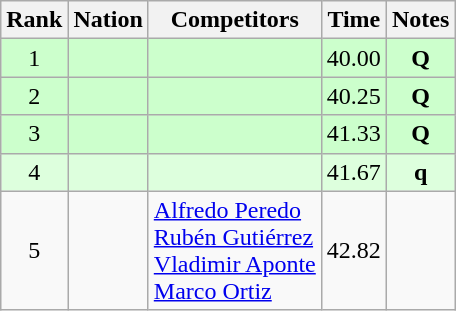<table class="wikitable sortable" style="text-align:center">
<tr>
<th>Rank</th>
<th>Nation</th>
<th>Competitors</th>
<th>Time</th>
<th>Notes</th>
</tr>
<tr bgcolor=ccffcc>
<td align=center>1</td>
<td align=left></td>
<td align=left></td>
<td>40.00</td>
<td><strong>Q</strong></td>
</tr>
<tr bgcolor=ccffcc>
<td align=center>2</td>
<td align=left></td>
<td align=left></td>
<td>40.25</td>
<td><strong>Q</strong></td>
</tr>
<tr bgcolor=ccffcc>
<td align=center>3</td>
<td align=left></td>
<td align=left></td>
<td>41.33</td>
<td><strong>Q</strong></td>
</tr>
<tr bgcolor=ddffdd>
<td align=center>4</td>
<td align=left></td>
<td align=left></td>
<td>41.67</td>
<td><strong>q</strong></td>
</tr>
<tr>
<td align=center>5</td>
<td align=left></td>
<td align=left><a href='#'>Alfredo Peredo</a><br><a href='#'>Rubén Gutiérrez</a><br><a href='#'>Vladimir Aponte</a><br><a href='#'>Marco Ortiz</a></td>
<td>42.82</td>
<td></td>
</tr>
</table>
